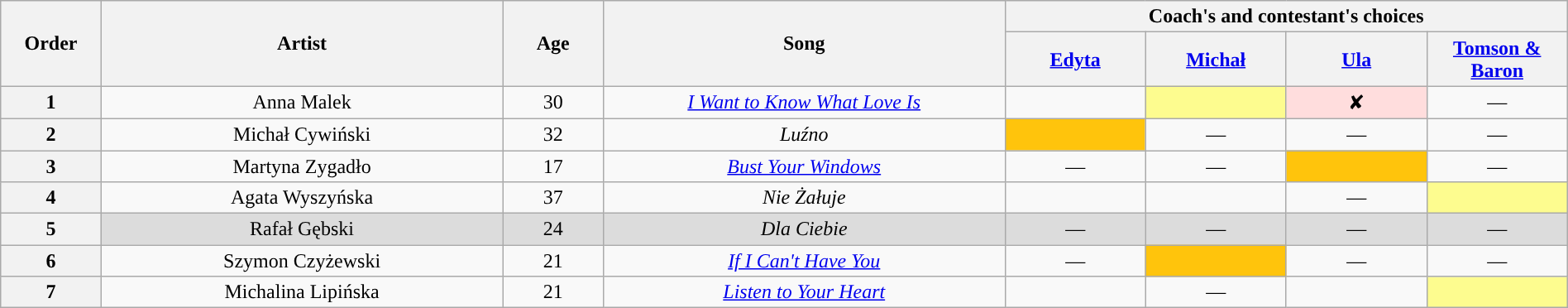<table class="wikitable" style="text-align:center; width:100%;">
<tr>
<th scope="col" rowspan="2" style="width:05%;">Order</th>
<th scope="col" rowspan="2" style="width:20%;">Artist</th>
<th scope="col" rowspan="2" style="width:05%;">Age</th>
<th scope="col" rowspan="2" style="width:20%;">Song</th>
<th scope="col" colspan="4" style="width:32%;">Coach's and contestant's choices</th>
</tr>
<tr>
<th style="width:07%;"><a href='#'>Edyta</a></th>
<th style="width:07%;"><a href='#'>Michał</a></th>
<th style="width:07%;"><a href='#'>Ula</a></th>
<th style="width:07%;"><a href='#'>Tomson & Baron</a></th>
</tr>
<tr>
<th>1</th>
<td>Anna Malek</td>
<td>30</td>
<td><em><a href='#'>I Want to Know What Love Is</a></em></td>
<td><strong></strong></td>
<td style="background:#fdfc8f;"><strong></strong></td>
<td style="background:#ffdddd;"> ✘ </td>
<td>—</td>
</tr>
<tr>
<th>2</th>
<td>Michał Cywiński</td>
<td>32</td>
<td><em>Luźno</em></td>
<td style="background:#ffc40c;"><strong></strong></td>
<td>—</td>
<td>—</td>
<td>—</td>
</tr>
<tr>
<th>3</th>
<td>Martyna Zygadło</td>
<td>17</td>
<td><em><a href='#'>Bust Your Windows</a></em></td>
<td>—</td>
<td>—</td>
<td style="background:#ffc40c;"><strong></strong></td>
<td>—</td>
</tr>
<tr>
<th>4</th>
<td>Agata Wyszyńska</td>
<td>37</td>
<td><em>Nie Żałuje</em></td>
<td><strong></strong></td>
<td><strong></strong></td>
<td>—</td>
<td style="background:#fdfc8f;"><strong></strong></td>
</tr>
<tr>
<th>5</th>
<td style="background:#DCDCDC;">Rafał Gębski</td>
<td style="background:#DCDCDC;">24</td>
<td style="background:#DCDCDC;"><em>Dla Ciebie</em></td>
<td style="background:#DCDCDC;">—</td>
<td style="background:#DCDCDC;">—</td>
<td style="background:#DCDCDC;">—</td>
<td style="background:#DCDCDC;">—</td>
</tr>
<tr>
<th>6</th>
<td>Szymon Czyżewski</td>
<td>21</td>
<td><em><a href='#'>If I Can't Have You</a></em></td>
<td>—</td>
<td style="background:#ffc40c;"><strong></strong></td>
<td>—</td>
<td>—</td>
</tr>
<tr>
<th>7</th>
<td>Michalina Lipińska</td>
<td>21</td>
<td><em><a href='#'>Listen to Your Heart</a></em></td>
<td><strong></strong></td>
<td>—</td>
<td><strong></strong></td>
<td style="background:#fdfc8f;"><strong></strong></td>
</tr>
</table>
